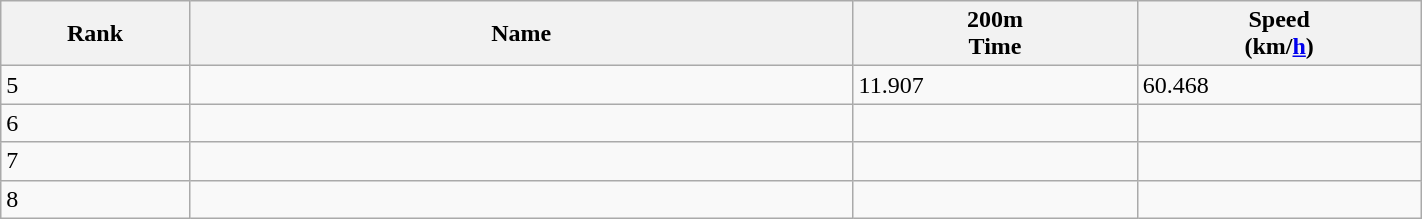<table class="wikitable" width=75%>
<tr>
<th width=20>Rank</th>
<th width=150>Name</th>
<th width=60>200m<br>Time</th>
<th width=60>Speed<br>(km/<a href='#'>h</a>)</th>
</tr>
<tr>
<td>5</td>
<td></td>
<td>11.907</td>
<td>60.468</td>
</tr>
<tr>
<td>6</td>
<td></td>
<td></td>
<td></td>
</tr>
<tr>
<td>7</td>
<td></td>
<td></td>
<td></td>
</tr>
<tr>
<td>8</td>
<td></td>
<td></td>
<td></td>
</tr>
</table>
